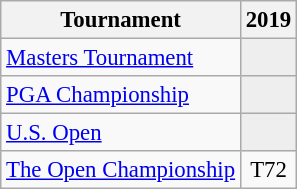<table class="wikitable" style="font-size:95%;text-align:center;">
<tr>
<th>Tournament</th>
<th>2019</th>
</tr>
<tr>
<td align=left><a href='#'>Masters Tournament</a></td>
<td style="background:#eeeeee;"></td>
</tr>
<tr>
<td align=left><a href='#'>PGA Championship</a></td>
<td style="background:#eeeeee;"></td>
</tr>
<tr>
<td align=left><a href='#'>U.S. Open</a></td>
<td style="background:#eeeeee;"></td>
</tr>
<tr>
<td align=left><a href='#'>The Open Championship</a></td>
<td>T72</td>
</tr>
</table>
